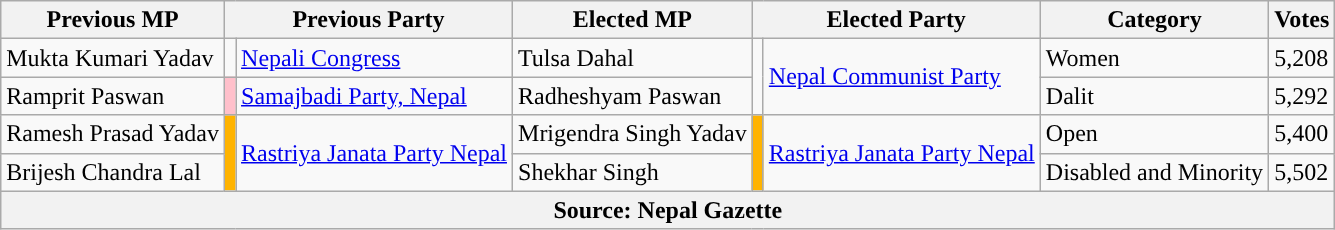<table class="wikitable">
<tr>
<th>Previous MP</th>
<th colspan="2">Previous Party</th>
<th>Elected MP</th>
<th colspan="2">Elected Party</th>
<th>Category</th>
<th>Votes</th>
</tr>
<tr>
<td>Mukta Kumari Yadav</td>
<td></td>
<td><a href='#'>Nepali Congress</a></td>
<td>Tulsa Dahal</td>
<td rowspan="2"></td>
<td rowspan="2"><a href='#'>Nepal Communist Party</a></td>
<td>Women</td>
<td>5,208</td>
</tr>
<tr>
<td>Ramprit Paswan</td>
<td bgcolor="FFC0CB"></td>
<td><a href='#'>Samajbadi Party, Nepal</a></td>
<td>Radheshyam Paswan</td>
<td>Dalit</td>
<td>5,292</td>
</tr>
<tr>
<td>Ramesh Prasad Yadav</td>
<td rowspan="2" bgcolor="FFb300"></td>
<td rowspan="2"><a href='#'>Rastriya Janata Party Nepal</a></td>
<td>Mrigendra Singh Yadav</td>
<td rowspan="2" bgcolor="FFb300"></td>
<td rowspan="2"><a href='#'>Rastriya Janata Party Nepal</a></td>
<td>Open</td>
<td>5,400</td>
</tr>
<tr>
<td>Brijesh Chandra Lal</td>
<td>Shekhar Singh</td>
<td>Disabled and Minority</td>
<td>5,502</td>
</tr>
<tr>
<th colspan="8">Source: Nepal Gazette</th>
</tr>
</table>
